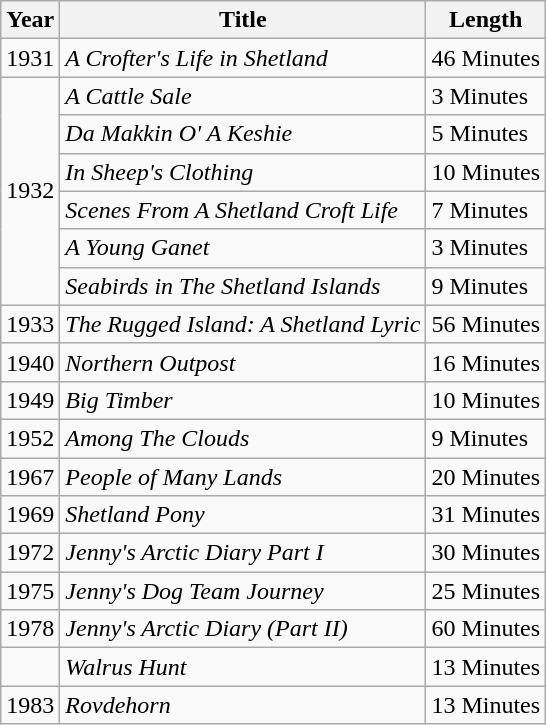<table class="wikitable">
<tr>
<th>Year</th>
<th>Title</th>
<th>Length</th>
</tr>
<tr>
<td>1931</td>
<td><em>A Crofter's Life in Shetland</em></td>
<td>46 Minutes</td>
</tr>
<tr>
<td rowspan="6">1932</td>
<td><em>A Cattle Sale</em></td>
<td>3 Minutes</td>
</tr>
<tr>
<td><em>Da Makkin O' A Keshie</em></td>
<td>5 Minutes</td>
</tr>
<tr>
<td><em>In Sheep's Clothing</em></td>
<td>10 Minutes</td>
</tr>
<tr>
<td><em>Scenes From A Shetland Croft Life</em></td>
<td>7 Minutes</td>
</tr>
<tr>
<td><em>A Young Ganet</em></td>
<td>3 Minutes</td>
</tr>
<tr>
<td><em>Seabirds in The Shetland Islands</em></td>
<td>9 Minutes</td>
</tr>
<tr>
<td>1933</td>
<td><em>The Rugged Island: A Shetland Lyric</em></td>
<td>56 Minutes</td>
</tr>
<tr>
<td>1940</td>
<td><em>Northern Outpost</em></td>
<td>16 Minutes</td>
</tr>
<tr>
<td>1949</td>
<td><em>Big Timber</em></td>
<td>10 Minutes</td>
</tr>
<tr>
<td>1952</td>
<td><em>Among The Clouds</em></td>
<td>9 Minutes</td>
</tr>
<tr>
<td>1967</td>
<td><em>People of Many Lands</em></td>
<td>20 Minutes</td>
</tr>
<tr>
<td>1969</td>
<td><em>Shetland Pony</em></td>
<td>31 Minutes</td>
</tr>
<tr>
<td>1972</td>
<td><em>Jenny's Arctic Diary Part I</em></td>
<td>30 Minutes</td>
</tr>
<tr>
<td>1975</td>
<td><em>Jenny's Dog Team Journey</em></td>
<td>25 Minutes</td>
</tr>
<tr>
<td>1978</td>
<td><em>Jenny's Arctic Diary (Part II)</em></td>
<td>60 Minutes</td>
</tr>
<tr>
<td></td>
<td><em>Walrus Hunt</em></td>
<td>13 Minutes</td>
</tr>
<tr>
<td>1983</td>
<td><em>Rovdehorn</em></td>
<td>13 Minutes</td>
</tr>
</table>
